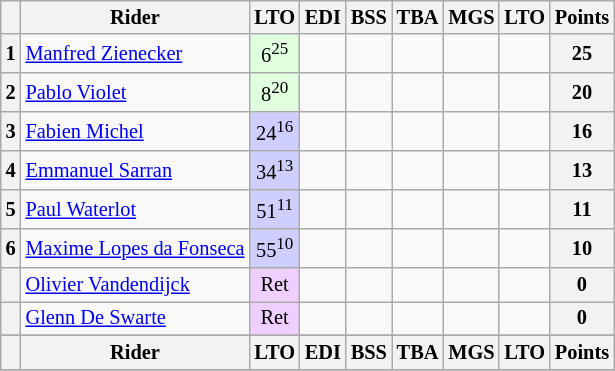<table class="wikitable" style="font-size: 85%; text-align: center">
<tr valign="top">
<th valign="middle"></th>
<th valign="middle">Rider</th>
<th>LTO<br></th>
<th>EDI<br></th>
<th>BSS<br></th>
<th>TBA<br></th>
<th>MGS<br></th>
<th>LTO<br></th>
<th valign="middle">Points</th>
</tr>
<tr>
<th>1</th>
<td align="left"> <a href='#'>Manfred Zienecker</a></td>
<td style="background:#dfffdf;">6<sup>25</sup></td>
<td></td>
<td></td>
<td></td>
<td></td>
<td></td>
<th>25</th>
</tr>
<tr>
<th>2</th>
<td align="left"> <a href='#'>Pablo Violet</a></td>
<td style="background:#dfffdf;">8<sup>20</sup></td>
<td></td>
<td></td>
<td></td>
<td></td>
<td></td>
<th>20</th>
</tr>
<tr>
<th>3</th>
<td align="left"> <a href='#'>Fabien Michel</a></td>
<td style="background:#cfcfff;">24<sup>16</sup></td>
<td></td>
<td></td>
<td></td>
<td></td>
<td></td>
<th>16</th>
</tr>
<tr>
<th>4</th>
<td align="left"> <a href='#'>Emmanuel Sarran</a></td>
<td style="background:#cfcfff;">34<sup>13</sup></td>
<td></td>
<td></td>
<td></td>
<td></td>
<td></td>
<th>13</th>
</tr>
<tr>
<th>5</th>
<td align="left"> <a href='#'>Paul Waterlot</a></td>
<td style="background:#cfcfff;">51<sup>11</sup></td>
<td></td>
<td></td>
<td></td>
<td></td>
<td></td>
<th>11</th>
</tr>
<tr>
<th>6</th>
<td align="left"> <a href='#'>Maxime Lopes da Fonseca</a></td>
<td style="background:#cfcfff;">55<sup>10</sup></td>
<td></td>
<td></td>
<td></td>
<td></td>
<td></td>
<th>10</th>
</tr>
<tr>
<th></th>
<td align="left"> <a href='#'>Olivier Vandendijck</a></td>
<td style="background:#efcfff;">Ret</td>
<td></td>
<td></td>
<td></td>
<td></td>
<td></td>
<th>0</th>
</tr>
<tr>
<th></th>
<td align="left"> <a href='#'>Glenn De Swarte</a></td>
<td style="background:#efcfff;">Ret</td>
<td></td>
<td></td>
<td></td>
<td></td>
<td></td>
<th>0</th>
</tr>
<tr>
</tr>
<tr valign="top">
<th valign="middle"></th>
<th valign="middle">Rider</th>
<th>LTO<br></th>
<th>EDI<br></th>
<th>BSS<br></th>
<th>TBA<br></th>
<th>MGS<br></th>
<th>LTO<br></th>
<th valign="middle">Points</th>
</tr>
<tr>
</tr>
</table>
